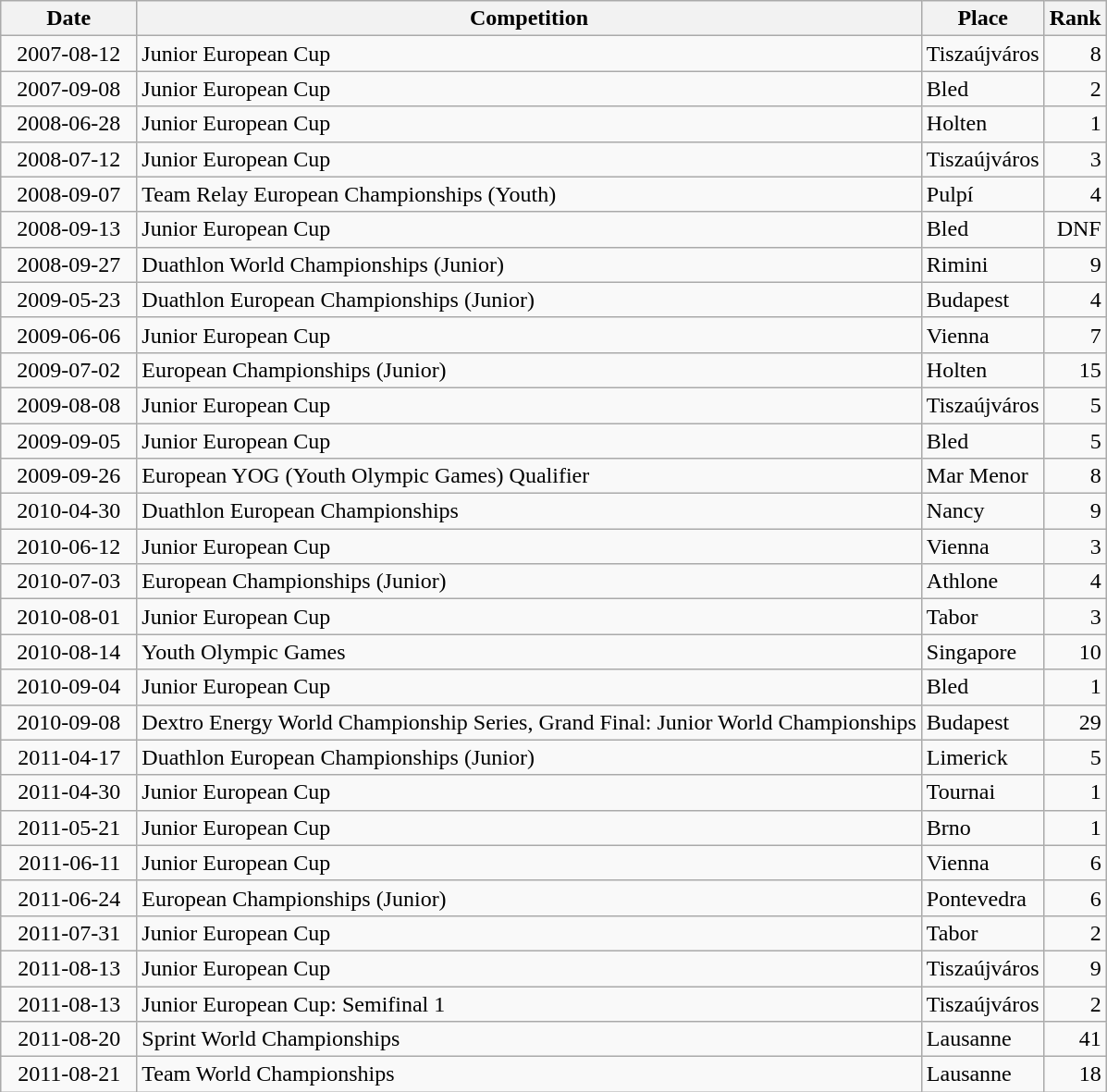<table class="wikitable sortable">
<tr>
<th>Date</th>
<th>Competition</th>
<th>Place</th>
<th>Rank</th>
</tr>
<tr>
<td style="text-align:right">  2007-08-12  </td>
<td>Junior European Cup</td>
<td>Tiszaújváros</td>
<td style="text-align:right">8</td>
</tr>
<tr>
<td style="text-align:right">  2007-09-08  </td>
<td>Junior European Cup</td>
<td>Bled</td>
<td style="text-align:right">2</td>
</tr>
<tr>
<td style="text-align:right">  2008-06-28  </td>
<td>Junior European Cup</td>
<td>Holten</td>
<td style="text-align:right">1</td>
</tr>
<tr>
<td style="text-align:right">  2008-07-12  </td>
<td>Junior European Cup</td>
<td>Tiszaújváros</td>
<td style="text-align:right">3</td>
</tr>
<tr>
<td style="text-align:right">  2008-09-07  </td>
<td>Team Relay European Championships (Youth)</td>
<td>Pulpí</td>
<td style="text-align:right">4</td>
</tr>
<tr>
<td style="text-align:right">  2008-09-13  </td>
<td>Junior European Cup</td>
<td>Bled</td>
<td style="text-align:right">DNF</td>
</tr>
<tr>
<td style="text-align:right">  2008-09-27  </td>
<td>Duathlon World Championships (Junior)</td>
<td>Rimini</td>
<td style="text-align:right">9</td>
</tr>
<tr>
<td style="text-align:right">  2009-05-23  </td>
<td>Duathlon European Championships (Junior)</td>
<td>Budapest</td>
<td style="text-align:right">4</td>
</tr>
<tr>
<td style="text-align:right">  2009-06-06  </td>
<td>Junior European Cup</td>
<td>Vienna</td>
<td style="text-align:right">7</td>
</tr>
<tr>
<td style="text-align:right">  2009-07-02  </td>
<td>European Championships (Junior)</td>
<td>Holten</td>
<td style="text-align:right">15</td>
</tr>
<tr>
<td style="text-align:right">  2009-08-08  </td>
<td>Junior European Cup</td>
<td>Tiszaújváros</td>
<td style="text-align:right">5</td>
</tr>
<tr>
<td style="text-align:right">  2009-09-05  </td>
<td>Junior European Cup</td>
<td>Bled</td>
<td style="text-align:right">5</td>
</tr>
<tr>
<td style="text-align:right">  2009-09-26  </td>
<td>European YOG (Youth Olympic Games) Qualifier</td>
<td>Mar Menor</td>
<td style="text-align:right">8</td>
</tr>
<tr>
<td style="text-align:right">  2010-04-30  </td>
<td>Duathlon European Championships</td>
<td>Nancy</td>
<td style="text-align:right">9</td>
</tr>
<tr>
<td style="text-align:right">  2010-06-12  </td>
<td>Junior European Cup</td>
<td>Vienna</td>
<td style="text-align:right">3</td>
</tr>
<tr>
<td style="text-align:right">  2010-07-03  </td>
<td>European Championships (Junior)</td>
<td>Athlone</td>
<td style="text-align:right">4</td>
</tr>
<tr>
<td style="text-align:right">  2010-08-01  </td>
<td>Junior European Cup</td>
<td>Tabor</td>
<td style="text-align:right">3</td>
</tr>
<tr>
<td style="text-align:right">  2010-08-14  </td>
<td>Youth Olympic Games</td>
<td>Singapore</td>
<td style="text-align:right">10</td>
</tr>
<tr>
<td style="text-align:right">  2010-09-04  </td>
<td>Junior European Cup</td>
<td>Bled</td>
<td style="text-align:right">1</td>
</tr>
<tr>
<td style="text-align:right">  2010-09-08  </td>
<td>Dextro Energy World Championship Series, Grand Final: Junior World Championships</td>
<td>Budapest</td>
<td style="text-align:right">29</td>
</tr>
<tr>
<td style="text-align:right">  2011-04-17  </td>
<td>Duathlon European Championships (Junior)</td>
<td>Limerick</td>
<td style="text-align:right">5</td>
</tr>
<tr>
<td style="text-align:right">  2011-04-30  </td>
<td>Junior European Cup</td>
<td>Tournai</td>
<td style="text-align:right">1</td>
</tr>
<tr>
<td style="text-align:right">  2011-05-21  </td>
<td>Junior European Cup</td>
<td>Brno</td>
<td style="text-align:right">1</td>
</tr>
<tr>
<td style="text-align:right">  2011-06-11  </td>
<td>Junior European Cup</td>
<td>Vienna</td>
<td style="text-align:right">6</td>
</tr>
<tr>
<td style="text-align:right">  2011-06-24  </td>
<td>European Championships (Junior)</td>
<td>Pontevedra</td>
<td style="text-align:right">6</td>
</tr>
<tr>
<td style="text-align:right">  2011-07-31  </td>
<td>Junior European Cup</td>
<td>Tabor</td>
<td style="text-align:right">2</td>
</tr>
<tr>
<td style="text-align:right">  2011-08-13  </td>
<td>Junior European Cup</td>
<td>Tiszaújváros</td>
<td style="text-align:right">9</td>
</tr>
<tr>
<td style="text-align:right">  2011-08-13  </td>
<td>Junior European Cup: Semifinal 1</td>
<td>Tiszaújváros</td>
<td style="text-align:right">2</td>
</tr>
<tr>
<td style="text-align:right">  2011-08-20  </td>
<td>Sprint World Championships</td>
<td>Lausanne</td>
<td style="text-align:right">41</td>
</tr>
<tr>
<td style="text-align:right">  2011-08-21  </td>
<td>Team World Championships</td>
<td>Lausanne</td>
<td style="text-align:right">18</td>
</tr>
</table>
